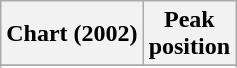<table class="wikitable plainrowheaders sortable">
<tr>
<th scope="col">Chart (2002)</th>
<th scope="col">Peak<br> position</th>
</tr>
<tr>
</tr>
<tr>
</tr>
</table>
